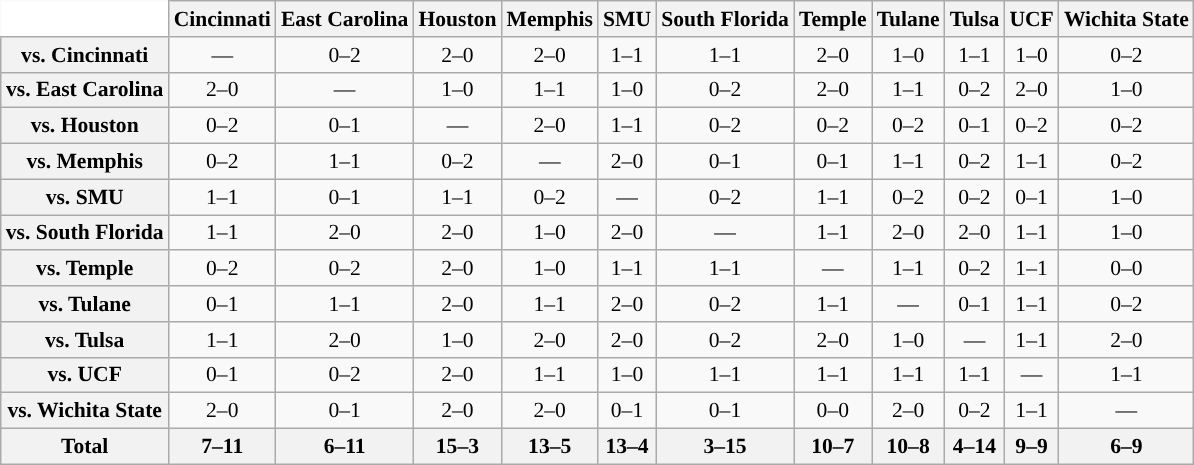<table class="wikitable" style="white-space:nowrap;font-size:90%;">
<tr>
<th colspan="1" style="background:white; border-top-style:hidden; border-left-style:hidden;" width="75"> </th>
<th style=>Cincinnati</th>
<th style=>East Carolina</th>
<th>Houston</th>
<th>Memphis</th>
<th>SMU</th>
<th>South Florida</th>
<th>Temple</th>
<th>Tulane</th>
<th>Tulsa</th>
<th style=>UCF</th>
<th style=>Wichita State</th>
</tr>
<tr style="text-align:center;">
<th>vs. Cincinnati</th>
<td>—</td>
<td>0–2</td>
<td>2–0</td>
<td>2–0</td>
<td>1–1</td>
<td>1–1</td>
<td>2–0</td>
<td>1–0</td>
<td>1–1</td>
<td>1–0</td>
<td>0–2</td>
</tr>
<tr style="text-align:center;">
<th>vs. East Carolina</th>
<td>2–0</td>
<td>—</td>
<td>1–0</td>
<td>1–1</td>
<td>1–0</td>
<td>0–2</td>
<td>2–0</td>
<td>1–1</td>
<td>0–2</td>
<td>2–0</td>
<td>1–0</td>
</tr>
<tr style="text-align:center;">
<th>vs. Houston</th>
<td>0–2</td>
<td>0–1</td>
<td>—</td>
<td>2–0</td>
<td>1–1</td>
<td>0–2</td>
<td>0–2</td>
<td>0–2</td>
<td>0–1</td>
<td>0–2</td>
<td>0–2</td>
</tr>
<tr style="text-align:center;">
<th>vs. Memphis</th>
<td>0–2</td>
<td>1–1</td>
<td>0–2</td>
<td>—</td>
<td>2–0</td>
<td>0–1</td>
<td>0–1</td>
<td>1–1</td>
<td>0–2</td>
<td>1–1</td>
<td>0–2</td>
</tr>
<tr style="text-align:center;">
<th>vs. SMU</th>
<td>1–1</td>
<td>0–1</td>
<td>1–1</td>
<td>0–2</td>
<td>—</td>
<td>0–2</td>
<td>1–1</td>
<td>0–2</td>
<td>0–2</td>
<td>0–1</td>
<td>1–0</td>
</tr>
<tr style="text-align:center;">
<th>vs. South Florida</th>
<td>1–1</td>
<td>2–0</td>
<td>2–0</td>
<td>1–0</td>
<td>2–0</td>
<td>—</td>
<td>1–1</td>
<td>2–0</td>
<td>2–0</td>
<td>1–1</td>
<td>1–0</td>
</tr>
<tr style="text-align:center;">
<th>vs. Temple</th>
<td>0–2</td>
<td>0–2</td>
<td>2–0</td>
<td>1–0</td>
<td>1–1</td>
<td>1–1</td>
<td>—</td>
<td>1–1</td>
<td>0–2</td>
<td>1–1</td>
<td>0–0</td>
</tr>
<tr style="text-align:center;">
<th>vs. Tulane</th>
<td>0–1</td>
<td>1–1</td>
<td>2–0</td>
<td>1–1</td>
<td>2–0</td>
<td>0–2</td>
<td>1–1</td>
<td>—</td>
<td>0–1</td>
<td>1–1</td>
<td>0–2</td>
</tr>
<tr style="text-align:center;">
<th>vs. Tulsa</th>
<td>1–1</td>
<td>2–0</td>
<td>1–0</td>
<td>2–0</td>
<td>2–0</td>
<td>0–2</td>
<td>2–0</td>
<td>1–0</td>
<td>—</td>
<td>1–1</td>
<td>2–0</td>
</tr>
<tr style="text-align:center;">
<th>vs. UCF</th>
<td>0–1</td>
<td>0–2</td>
<td>2–0</td>
<td>1–1</td>
<td>1–0</td>
<td>1–1</td>
<td>1–1</td>
<td>1–1</td>
<td>1–1</td>
<td>—</td>
<td>1–1</td>
</tr>
<tr style="text-align:center;">
<th>vs. Wichita State</th>
<td>2–0</td>
<td>0–1</td>
<td>2–0</td>
<td>2–0</td>
<td>0–1</td>
<td>0–1</td>
<td>0–0</td>
<td>2–0</td>
<td>0–2</td>
<td>1–1</td>
<td>—<br></td>
</tr>
<tr style="text-align:center;">
<th>Total</th>
<th>7–11</th>
<th>6–11</th>
<th>15–3</th>
<th>13–5</th>
<th>13–4</th>
<th>3–15</th>
<th>10–7</th>
<th>10–8</th>
<th>4–14</th>
<th>9–9</th>
<th>6–9</th>
</tr>
</table>
